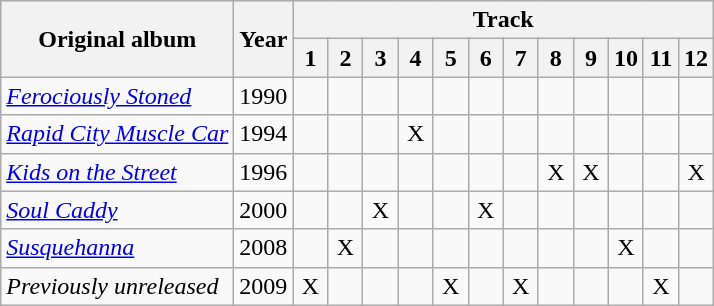<table class=wikitable>
<tr>
<th rowspan=2>Original album</th>
<th rowspan=2>Year</th>
<th colspan=15>Track</th>
</tr>
<tr>
<th width=16px>1</th>
<th width=16px>2</th>
<th width=16px>3</th>
<th width=16px>4</th>
<th width=16px>5</th>
<th width=16px>6</th>
<th width=16px>7</th>
<th width=16px>8</th>
<th width=16px>9</th>
<th width=16px>10</th>
<th width=16px>11</th>
<th width=16px>12</th>
</tr>
<tr>
<td><em><a href='#'>Ferociously Stoned</a></em></td>
<td>1990</td>
<td></td>
<td></td>
<td></td>
<td></td>
<td></td>
<td></td>
<td></td>
<td></td>
<td></td>
<td></td>
<td></td>
<td></td>
</tr>
<tr>
<td><em><a href='#'>Rapid City Muscle Car</a></em></td>
<td>1994</td>
<td></td>
<td></td>
<td></td>
<td align=center>X</td>
<td></td>
<td></td>
<td></td>
<td></td>
<td></td>
<td></td>
<td></td>
<td></td>
</tr>
<tr>
<td><em><a href='#'>Kids on the Street</a></em></td>
<td>1996</td>
<td></td>
<td></td>
<td></td>
<td></td>
<td></td>
<td></td>
<td></td>
<td align=center>X</td>
<td align=center>X</td>
<td></td>
<td></td>
<td align=center>X</td>
</tr>
<tr>
<td><em><a href='#'>Soul Caddy</a></em></td>
<td>2000</td>
<td></td>
<td></td>
<td align=center>X</td>
<td></td>
<td></td>
<td align=center>X</td>
<td></td>
<td></td>
<td></td>
<td></td>
<td></td>
<td></td>
</tr>
<tr>
<td><em><a href='#'>Susquehanna</a></em></td>
<td>2008</td>
<td></td>
<td align=center>X</td>
<td></td>
<td></td>
<td></td>
<td></td>
<td></td>
<td></td>
<td></td>
<td align=center>X</td>
<td></td>
<td></td>
</tr>
<tr>
<td><em>Previously unreleased</em></td>
<td>2009</td>
<td align=center>X</td>
<td></td>
<td></td>
<td></td>
<td align=center>X</td>
<td></td>
<td align=center>X</td>
<td></td>
<td></td>
<td></td>
<td align=center>X</td>
<td></td>
</tr>
</table>
